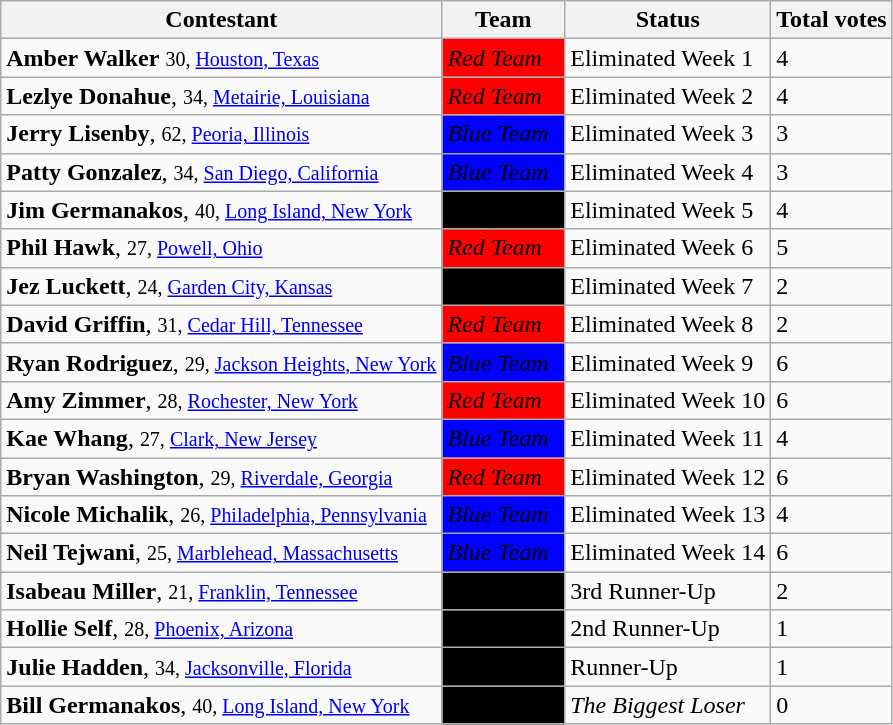<table class="wikitable sortable" border="1">
<tr>
<th>Contestant</th>
<th>Team</th>
<th>Status</th>
<th>Total votes</th>
</tr>
<tr>
<td><strong>Amber Walker</strong> <small>30, <a href='#'>Houston, Texas</a></small></td>
<td bgcolor="red"><span><em>Red Team</em></span></td>
<td>Eliminated Week 1</td>
<td>4</td>
</tr>
<tr>
<td><strong>Lezlye Donahue</strong>, <small>34, <a href='#'>Metairie, Louisiana</a></small></td>
<td bgcolor="red"><span><em>Red Team</em></span></td>
<td>Eliminated Week 2</td>
<td>4</td>
</tr>
<tr>
<td><strong>Jerry Lisenby</strong>, <small>62, <a href='#'>Peoria, Illinois</a></small></td>
<td bgcolor="blue"><span><em>Blue Team</em></span></td>
<td>Eliminated Week 3</td>
<td>3</td>
</tr>
<tr>
<td><strong>Patty Gonzalez</strong>, <small>34, <a href='#'>San Diego, California</a></small></td>
<td bgcolor="blue"><span><em>Blue Team</em></span></td>
<td>Eliminated Week 4</td>
<td>3</td>
</tr>
<tr>
<td><strong>Jim Germanakos</strong>, <small>40, <a href='#'>Long Island, New York</a></small></td>
<td bgcolor="black"><span><em>Black Team</em></span></td>
<td>Eliminated Week 5</td>
<td>4</td>
</tr>
<tr>
<td><strong>Phil Hawk</strong>, <small>27, <a href='#'>Powell, Ohio</a></small></td>
<td bgcolor="red"><span><em>Red Team</em></span></td>
<td>Eliminated Week 6</td>
<td>5</td>
</tr>
<tr>
<td><strong>Jez Luckett</strong>, <small>24, <a href='#'>Garden City, Kansas</a></small></td>
<td bgcolor="black"><span><em>Black Team</em></span></td>
<td>Eliminated Week 7</td>
<td>2</td>
</tr>
<tr>
<td><strong>David Griffin</strong>, <small>31, <a href='#'>Cedar Hill, Tennessee</a></small></td>
<td bgcolor="red"><span><em>Red Team</em></span></td>
<td>Eliminated Week 8</td>
<td>2</td>
</tr>
<tr>
<td><strong>Ryan Rodriguez</strong>, <small>29, <a href='#'>Jackson Heights, New York</a></small></td>
<td bgcolor="blue"><span><em>Blue Team</em></span></td>
<td>Eliminated Week 9</td>
<td>6</td>
</tr>
<tr>
<td><strong>Amy Zimmer</strong>, <small>28, <a href='#'>Rochester, New York</a></small></td>
<td bgcolor="red"><span><em>Red Team</em></span></td>
<td>Eliminated Week 10</td>
<td>6</td>
</tr>
<tr>
<td><strong>Kae Whang</strong>, <small>27, <a href='#'>Clark, New Jersey</a></small></td>
<td bgcolor="blue"><span><em>Blue Team</em></span></td>
<td>Eliminated Week 11</td>
<td>4</td>
</tr>
<tr>
<td><strong>Bryan Washington</strong>, <small>29, <a href='#'>Riverdale, Georgia</a></small></td>
<td bgcolor="red"><span><em>Red Team</em></span></td>
<td>Eliminated Week 12</td>
<td>6</td>
</tr>
<tr>
<td><strong>Nicole Michalik</strong>, <small>26, <a href='#'>Philadelphia, Pennsylvania</a></small></td>
<td bgcolor="blue"><span><em>Blue Team</em></span></td>
<td>Eliminated Week 13</td>
<td>4</td>
</tr>
<tr>
<td><strong>Neil Tejwani</strong>, <small>25, <a href='#'>Marblehead, Massachusetts</a></small></td>
<td bgcolor="blue"><span><em>Blue Team</em></span></td>
<td>Eliminated Week 14</td>
<td>6</td>
</tr>
<tr>
<td><strong>Isabeau Miller</strong>, <small>21, <a href='#'>Franklin, Tennessee</a></small></td>
<td bgcolor="black"><span><em>Black Team</em></span></td>
<td>3rd Runner-Up</td>
<td>2</td>
</tr>
<tr>
<td><strong>Hollie Self</strong>, <small>28, <a href='#'>Phoenix, Arizona</a></small></td>
<td bgcolor="black"><span><em>Black Team</em></span></td>
<td>2nd Runner-Up</td>
<td>1</td>
</tr>
<tr>
<td><strong>Julie Hadden</strong>, <small>34, <a href='#'>Jacksonville, Florida</a></small></td>
<td bgcolor="black"><span><em>Black Team</em></span></td>
<td>Runner-Up</td>
<td>1</td>
</tr>
<tr>
<td><strong>Bill Germanakos</strong>, <small>40, <a href='#'>Long Island, New York</a></small></td>
<td bgcolor="black"><span><em>Black Team</em></span></td>
<td><em>The Biggest Loser</em></td>
<td>0</td>
</tr>
</table>
